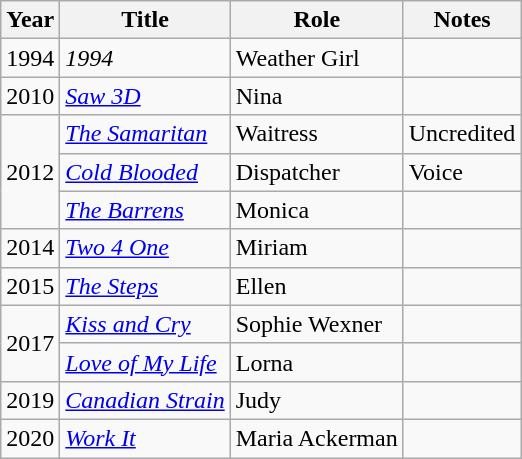<table class="wikitable sortable">
<tr>
<th>Year</th>
<th>Title</th>
<th>Role</th>
<th class="unsortable">Notes</th>
</tr>
<tr>
<td>1994</td>
<td><em>1994</em></td>
<td>Weather Girl</td>
<td></td>
</tr>
<tr>
<td>2010</td>
<td><em><a href='#'>Saw 3D</a></em></td>
<td>Nina</td>
<td></td>
</tr>
<tr>
<td rowspan="3">2012</td>
<td data-sort-value="Samaritan, The"><em><a href='#'>The Samaritan</a></em></td>
<td>Waitress</td>
<td>Uncredited</td>
</tr>
<tr>
<td><em><a href='#'>Cold Blooded</a></em></td>
<td>Dispatcher</td>
<td>Voice</td>
</tr>
<tr>
<td data-sort-value="Barrens, The"><em><a href='#'>The Barrens</a></em></td>
<td>Monica</td>
<td></td>
</tr>
<tr>
<td>2014</td>
<td><em><a href='#'>Two 4 One</a></em></td>
<td>Miriam</td>
<td></td>
</tr>
<tr>
<td>2015</td>
<td data-sort-value="Steps, The"><em><a href='#'>The Steps</a></em></td>
<td>Ellen</td>
<td></td>
</tr>
<tr>
<td rowspan="2">2017</td>
<td><em><a href='#'>Kiss and Cry</a></em></td>
<td>Sophie Wexner</td>
<td></td>
</tr>
<tr>
<td><em><a href='#'>Love of My Life</a></em></td>
<td>Lorna</td>
<td></td>
</tr>
<tr>
<td>2019</td>
<td><em><a href='#'>Canadian Strain</a></em></td>
<td>Judy</td>
<td></td>
</tr>
<tr>
<td>2020</td>
<td><a href='#'><em>Work It</em></a></td>
<td>Maria Ackerman</td>
<td></td>
</tr>
</table>
